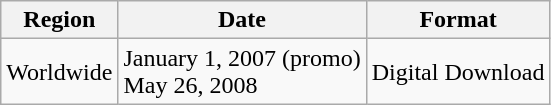<table class="wikitable">
<tr>
<th>Region</th>
<th>Date</th>
<th>Format</th>
</tr>
<tr>
<td>Worldwide</td>
<td>January 1, 2007 (promo)<br>May 26, 2008</td>
<td>Digital Download</td>
</tr>
</table>
